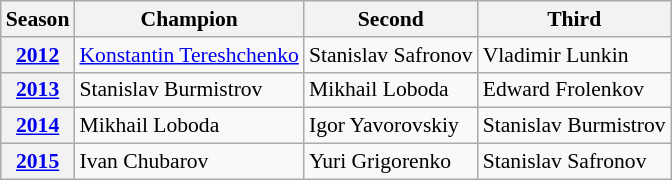<table class="wikitable" style="font-size:90%;">
<tr>
<th>Season</th>
<th>Champion</th>
<th>Second</th>
<th>Third</th>
</tr>
<tr>
<th><a href='#'>2012</a></th>
<td><a href='#'>Konstantin Tereshchenko</a></td>
<td>Stanislav Safronov</td>
<td>Vladimir Lunkin</td>
</tr>
<tr>
<th><a href='#'>2013</a></th>
<td>Stanislav Burmistrov</td>
<td>Mikhail Loboda</td>
<td>Edward Frolenkov</td>
</tr>
<tr>
<th><a href='#'>2014</a></th>
<td>Mikhail Loboda</td>
<td>Igor Yavorovskiy</td>
<td>Stanislav Burmistrov</td>
</tr>
<tr>
<th><a href='#'>2015</a></th>
<td>Ivan Chubarov</td>
<td>Yuri Grigorenko</td>
<td>Stanislav Safronov</td>
</tr>
</table>
